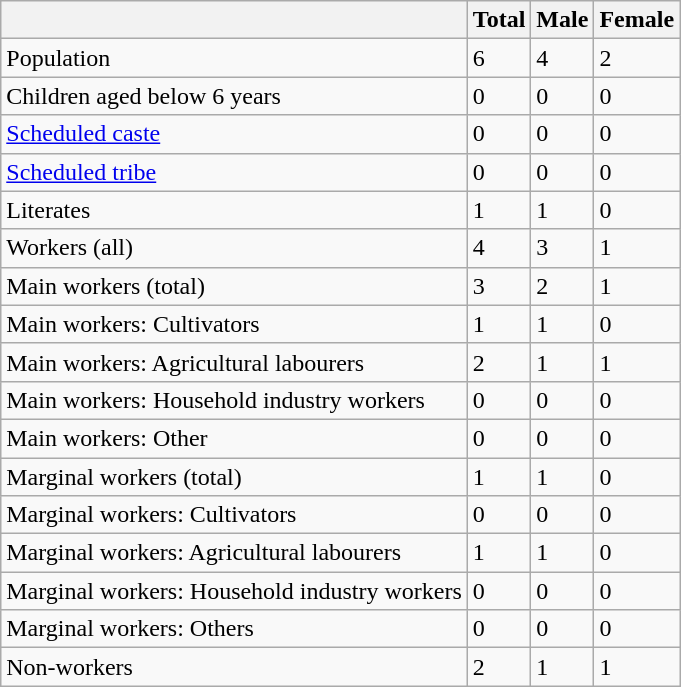<table class="wikitable sortable">
<tr>
<th></th>
<th>Total</th>
<th>Male</th>
<th>Female</th>
</tr>
<tr>
<td>Population</td>
<td>6</td>
<td>4</td>
<td>2</td>
</tr>
<tr>
<td>Children aged below 6 years</td>
<td>0</td>
<td>0</td>
<td>0</td>
</tr>
<tr>
<td><a href='#'>Scheduled caste</a></td>
<td>0</td>
<td>0</td>
<td>0</td>
</tr>
<tr>
<td><a href='#'>Scheduled tribe</a></td>
<td>0</td>
<td>0</td>
<td>0</td>
</tr>
<tr>
<td>Literates</td>
<td>1</td>
<td>1</td>
<td>0</td>
</tr>
<tr>
<td>Workers (all)</td>
<td>4</td>
<td>3</td>
<td>1</td>
</tr>
<tr>
<td>Main workers (total)</td>
<td>3</td>
<td>2</td>
<td>1</td>
</tr>
<tr>
<td>Main workers: Cultivators</td>
<td>1</td>
<td>1</td>
<td>0</td>
</tr>
<tr>
<td>Main workers: Agricultural labourers</td>
<td>2</td>
<td>1</td>
<td>1</td>
</tr>
<tr>
<td>Main workers: Household industry workers</td>
<td>0</td>
<td>0</td>
<td>0</td>
</tr>
<tr>
<td>Main workers: Other</td>
<td>0</td>
<td>0</td>
<td>0</td>
</tr>
<tr>
<td>Marginal workers (total)</td>
<td>1</td>
<td>1</td>
<td>0</td>
</tr>
<tr>
<td>Marginal workers: Cultivators</td>
<td>0</td>
<td>0</td>
<td>0</td>
</tr>
<tr>
<td>Marginal workers: Agricultural labourers</td>
<td>1</td>
<td>1</td>
<td>0</td>
</tr>
<tr>
<td>Marginal workers: Household industry workers</td>
<td>0</td>
<td>0</td>
<td>0</td>
</tr>
<tr>
<td>Marginal workers: Others</td>
<td>0</td>
<td>0</td>
<td>0</td>
</tr>
<tr>
<td>Non-workers</td>
<td>2</td>
<td>1</td>
<td>1</td>
</tr>
</table>
